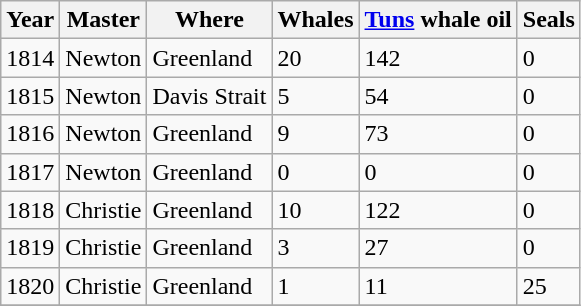<table class="sortable wikitable">
<tr>
<th>Year</th>
<th>Master</th>
<th>Where</th>
<th>Whales</th>
<th><a href='#'>Tuns</a> whale oil</th>
<th>Seals</th>
</tr>
<tr>
<td>1814</td>
<td>Newton</td>
<td>Greenland</td>
<td>20</td>
<td>142</td>
<td>0</td>
</tr>
<tr>
<td>1815</td>
<td>Newton</td>
<td>Davis Strait</td>
<td>5</td>
<td>54</td>
<td>0</td>
</tr>
<tr>
<td>1816</td>
<td>Newton</td>
<td>Greenland</td>
<td>9</td>
<td>73</td>
<td>0</td>
</tr>
<tr>
<td>1817</td>
<td>Newton</td>
<td>Greenland</td>
<td>0</td>
<td>0</td>
<td>0</td>
</tr>
<tr>
<td>1818</td>
<td>Christie</td>
<td>Greenland</td>
<td>10</td>
<td>122</td>
<td>0</td>
</tr>
<tr>
<td>1819</td>
<td>Christie</td>
<td>Greenland</td>
<td>3</td>
<td>27</td>
<td>0</td>
</tr>
<tr>
<td>1820</td>
<td>Christie</td>
<td>Greenland</td>
<td>1</td>
<td>11</td>
<td>25</td>
</tr>
<tr>
</tr>
</table>
